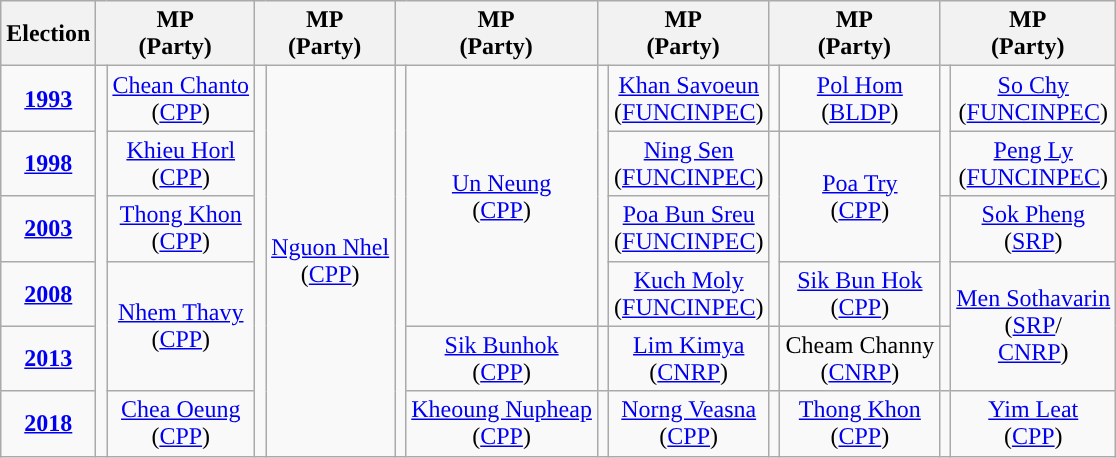<table class="wikitable" style="text-align:center">
<tr>
<th>Election</th>
<th colspan=2>MP<br>(Party)</th>
<th colspan=2>MP<br>(Party)</th>
<th colspan=2>MP<br>(Party)</th>
<th colspan=2>MP<br>(Party)</th>
<th colspan=2>MP<br>(Party)</th>
<th colspan=2>MP<br>(Party)</th>
</tr>
<tr>
<td><strong><a href='#'>1993</a></strong></td>
<td rowspan=6; style="background-color: "></td>
<td rowspan=1><a href='#'>Chean Chanto</a><br>(<a href='#'>CPP</a>)</td>
<td rowspan=6; style="background-color: "></td>
<td rowspan=6><a href='#'>Nguon Nhel</a><br>(<a href='#'>CPP</a>)</td>
<td rowspan=6; style="background-color: "></td>
<td rowspan=4><a href='#'>Un Neung</a><br>(<a href='#'>CPP</a>)</td>
<td rowspan=4; style="background-color: "></td>
<td rowspan=1><a href='#'>Khan Savoeun</a><br>(<a href='#'>FUNCINPEC</a>)</td>
<td rowspan=1; style="background-color: "></td>
<td rowspan=1><a href='#'>Pol Hom</a><br>(<a href='#'>BLDP</a>)</td>
<td rowspan=2; style="background-color: "></td>
<td rowspan=1><a href='#'>So Chy</a><br>(<a href='#'>FUNCINPEC</a>)</td>
</tr>
<tr>
<td><strong><a href='#'>1998</a></strong></td>
<td rowspan=1><a href='#'>Khieu Horl</a><br>(<a href='#'>CPP</a>)</td>
<td rowspan=1><a href='#'>Ning Sen</a><br>(<a href='#'>FUNCINPEC</a>)</td>
<td rowspan=3; style="background-color: "></td>
<td rowspan=2><a href='#'>Poa Try</a><br>(<a href='#'>CPP</a>)</td>
<td rowspan=1><a href='#'>Peng Ly</a><br>(<a href='#'>FUNCINPEC</a>)</td>
</tr>
<tr>
<td><strong><a href='#'>2003</a></strong></td>
<td rowspan=1><a href='#'>Thong Khon</a><br>(<a href='#'>CPP</a>)</td>
<td rowspan=1><a href='#'>Poa Bun Sreu</a><br>(<a href='#'>FUNCINPEC</a>)</td>
<td rowspan=2; style="background-color: "></td>
<td rowspan=1><a href='#'>Sok Pheng</a><br>(<a href='#'>SRP</a>)</td>
</tr>
<tr>
<td><strong><a href='#'>2008</a></strong></td>
<td rowspan=2><a href='#'>Nhem Thavy</a><br>(<a href='#'>CPP</a>)</td>
<td rowspan=1><a href='#'>Kuch Moly</a><br>(<a href='#'>FUNCINPEC</a>)</td>
<td rowspan=1><a href='#'>Sik Bun Hok</a><br>(<a href='#'>CPP</a>)</td>
<td rowspan=2><a href='#'>Men Sothavarin</a><br>(<a href='#'>SRP</a>/<br><a href='#'>CNRP</a>)</td>
</tr>
<tr>
<td><strong><a href='#'>2013</a></strong></td>
<td rowspan=1><a href='#'>Sik Bunhok</a><br>(<a href='#'>CPP</a>)</td>
<td rowspan=1; style="background-color: "></td>
<td rowspan=1><a href='#'>Lim Kimya</a><br>(<a href='#'>CNRP</a>)</td>
<td rowspan=1; style="background-color: "></td>
<td>Cheam Channy<br>(<a href='#'>CNRP</a>)</td>
<td rowspan=1; style="background-color: "></td>
</tr>
<tr>
<td><strong><a href='#'>2018</a></strong></td>
<td rowspan=1><a href='#'>Chea Oeung</a><br>(<a href='#'>CPP</a>)</td>
<td rowspan=1><a href='#'>Kheoung Nupheap</a><br>(<a href='#'>CPP</a>)</td>
<td rowspan=1; style="background-color: "></td>
<td rowspan=1><a href='#'>Norng Veasna</a><br>(<a href='#'>CPP</a>)</td>
<td rowspan=1; style="background-color: "></td>
<td rowspan=1><a href='#'>Thong Khon</a><br>(<a href='#'>CPP</a>)</td>
<td rowspan=1; style="background-color: "></td>
<td rowspan=1><a href='#'>Yim Leat</a><br>(<a href='#'>CPP</a>)</td>
</tr>
</table>
